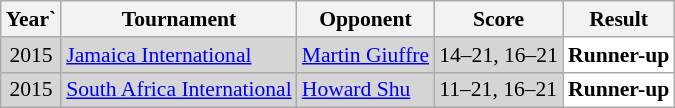<table class="sortable wikitable" style="font-size: 90%;">
<tr>
<th>Year`</th>
<th>Tournament</th>
<th>Opponent</th>
<th>Score</th>
<th>Result</th>
</tr>
<tr style="background:#D5D5D5">
<td align="center">2015</td>
<td align="left"><a href='#'>Jamaica International</a></td>
<td align="left"> <a href='#'>Martin Giuffre</a></td>
<td align="left">14–21, 16–21</td>
<td style="text-align:left; background:white"> <strong>Runner-up</strong></td>
</tr>
<tr style="background:#D5D5D5">
<td align="center">2015</td>
<td align="left"><a href='#'>South Africa International</a></td>
<td align="left"> <a href='#'>Howard Shu</a></td>
<td align="left">11–21, 16–21</td>
<td style="text-align:left; background:white"> <strong>Runner-up</strong></td>
</tr>
</table>
